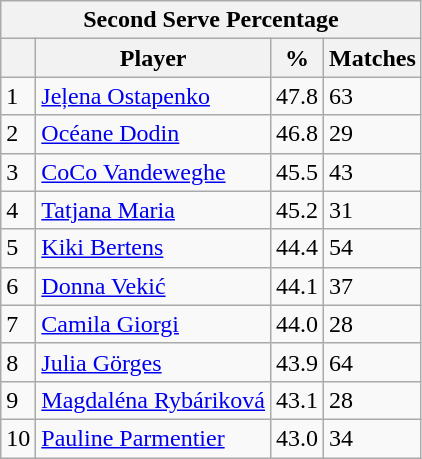<table class="wikitable">
<tr>
<th colspan="4">Second Serve Percentage</th>
</tr>
<tr>
<th></th>
<th>Player</th>
<th>%</th>
<th>Matches</th>
</tr>
<tr>
<td>1</td>
<td> <a href='#'>Jeļena Ostapenko</a></td>
<td>47.8</td>
<td>63</td>
</tr>
<tr>
<td>2</td>
<td> <a href='#'>Océane Dodin</a></td>
<td>46.8</td>
<td>29</td>
</tr>
<tr>
<td>3</td>
<td> <a href='#'>CoCo Vandeweghe</a></td>
<td>45.5</td>
<td>43</td>
</tr>
<tr>
<td>4</td>
<td> <a href='#'>Tatjana Maria</a></td>
<td>45.2</td>
<td>31</td>
</tr>
<tr>
<td>5</td>
<td> <a href='#'>Kiki Bertens</a></td>
<td>44.4</td>
<td>54</td>
</tr>
<tr>
<td>6</td>
<td> <a href='#'>Donna Vekić</a></td>
<td>44.1</td>
<td>37</td>
</tr>
<tr>
<td>7</td>
<td> <a href='#'>Camila Giorgi</a></td>
<td>44.0</td>
<td>28</td>
</tr>
<tr>
<td>8</td>
<td> <a href='#'>Julia Görges</a></td>
<td>43.9</td>
<td>64</td>
</tr>
<tr>
<td>9</td>
<td> <a href='#'>Magdaléna Rybáriková</a></td>
<td>43.1</td>
<td>28</td>
</tr>
<tr>
<td>10</td>
<td> <a href='#'>Pauline Parmentier</a></td>
<td>43.0</td>
<td>34</td>
</tr>
</table>
